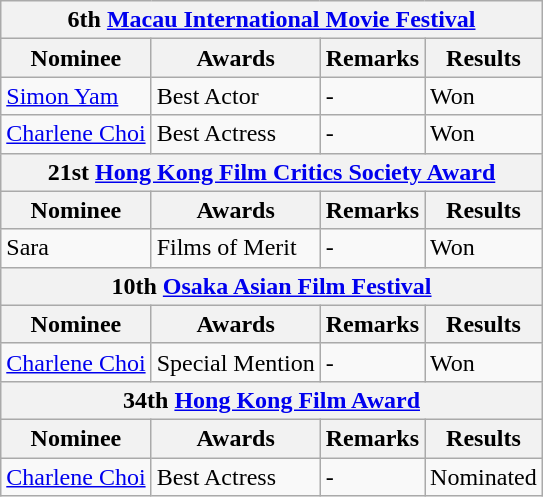<table class="wikitable">
<tr>
<th colspan=4>6th <a href='#'>Macau International Movie Festival</a></th>
</tr>
<tr>
<th>Nominee</th>
<th>Awards</th>
<th>Remarks</th>
<th>Results</th>
</tr>
<tr>
<td><a href='#'>Simon Yam</a></td>
<td>Best Actor</td>
<td>-</td>
<td>Won</td>
</tr>
<tr>
<td><a href='#'>Charlene Choi</a></td>
<td>Best Actress</td>
<td>-</td>
<td>Won</td>
</tr>
<tr>
<th colspan=4>21st <a href='#'>Hong Kong Film Critics Society Award</a></th>
</tr>
<tr>
<th>Nominee</th>
<th>Awards</th>
<th>Remarks</th>
<th>Results</th>
</tr>
<tr>
<td>Sara</td>
<td>Films of Merit</td>
<td>-</td>
<td>Won</td>
</tr>
<tr>
<th colspan=4>10th <a href='#'>Osaka Asian Film Festival</a></th>
</tr>
<tr>
<th>Nominee</th>
<th>Awards</th>
<th>Remarks</th>
<th>Results</th>
</tr>
<tr>
<td><a href='#'>Charlene Choi</a></td>
<td>Special Mention</td>
<td>-</td>
<td>Won</td>
</tr>
<tr>
<th colspan=4>34th <a href='#'>Hong Kong Film Award</a></th>
</tr>
<tr>
<th>Nominee</th>
<th>Awards</th>
<th>Remarks</th>
<th>Results</th>
</tr>
<tr>
<td><a href='#'>Charlene Choi</a></td>
<td>Best Actress</td>
<td>-</td>
<td>Nominated</td>
</tr>
</table>
